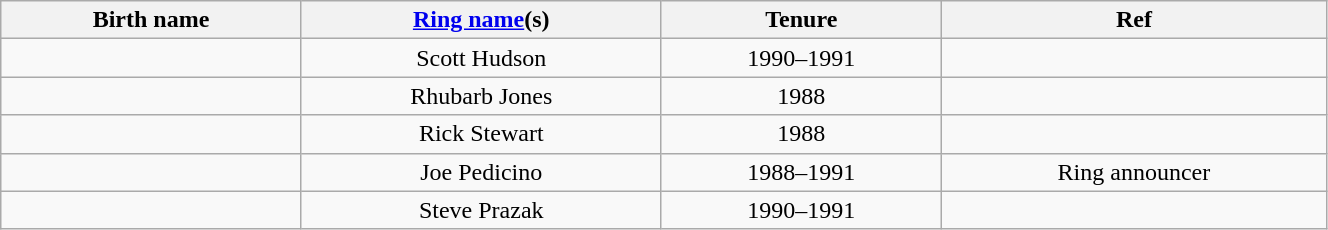<table class="sortable wikitable" style="text-align:center; width:70%;">
<tr>
<th>Birth name</th>
<th><a href='#'>Ring name</a>(s)</th>
<th>Tenure</th>
<th>Ref</th>
</tr>
<tr>
<td></td>
<td>Scott Hudson</td>
<td sort>1990–1991</td>
<td><br></td>
</tr>
<tr>
<td></td>
<td>Rhubarb Jones</td>
<td sort>1988</td>
<td><br></td>
</tr>
<tr>
<td></td>
<td>Rick Stewart</td>
<td sort>1988</td>
<td><br></td>
</tr>
<tr>
<td></td>
<td>Joe Pedicino</td>
<td sort>1988–1991</td>
<td>Ring announcer</td>
</tr>
<tr>
<td></td>
<td>Steve Prazak</td>
<td sort>1990–1991</td>
<td><br></td>
</tr>
</table>
